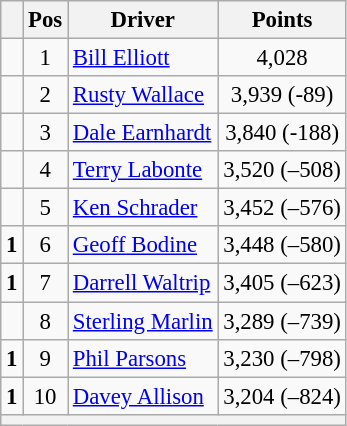<table class="wikitable" style="font-size: 95%;">
<tr>
<th></th>
<th>Pos</th>
<th>Driver</th>
<th>Points</th>
</tr>
<tr>
<td align="left"></td>
<td style="text-align:center;">1</td>
<td><a href='#'>Bill Elliott</a></td>
<td style="text-align:center;">4,028</td>
</tr>
<tr>
<td align="left"></td>
<td style="text-align:center;">2</td>
<td><a href='#'>Rusty Wallace</a></td>
<td style="text-align:center;">3,939 (-89)</td>
</tr>
<tr>
<td align="left"></td>
<td style="text-align:center;">3</td>
<td><a href='#'>Dale Earnhardt</a></td>
<td style="text-align:center;">3,840 (-188)</td>
</tr>
<tr>
<td align="left"></td>
<td style="text-align:center;">4</td>
<td><a href='#'>Terry Labonte</a></td>
<td style="text-align:center;">3,520 (–508)</td>
</tr>
<tr>
<td align="left"></td>
<td style="text-align:center;">5</td>
<td><a href='#'>Ken Schrader</a></td>
<td style="text-align:center;">3,452 (–576)</td>
</tr>
<tr>
<td align="left">  <strong>1</strong></td>
<td style="text-align:center;">6</td>
<td><a href='#'>Geoff Bodine</a></td>
<td style="text-align:center;">3,448 (–580)</td>
</tr>
<tr>
<td align="left">  <strong>1</strong></td>
<td style="text-align:center;">7</td>
<td><a href='#'>Darrell Waltrip</a></td>
<td style="text-align:center;">3,405 (–623)</td>
</tr>
<tr>
<td align="left"></td>
<td style="text-align:center;">8</td>
<td><a href='#'>Sterling Marlin</a></td>
<td style="text-align:center;">3,289 (–739)</td>
</tr>
<tr>
<td align="left">  <strong>1</strong></td>
<td style="text-align:center;">9</td>
<td><a href='#'>Phil Parsons</a></td>
<td style="text-align:center;">3,230 (–798)</td>
</tr>
<tr>
<td align="left">  <strong>1</strong></td>
<td style="text-align:center;">10</td>
<td><a href='#'>Davey Allison</a></td>
<td style="text-align:center;">3,204 (–824)</td>
</tr>
<tr class="sortbottom">
<th colspan="9"></th>
</tr>
</table>
